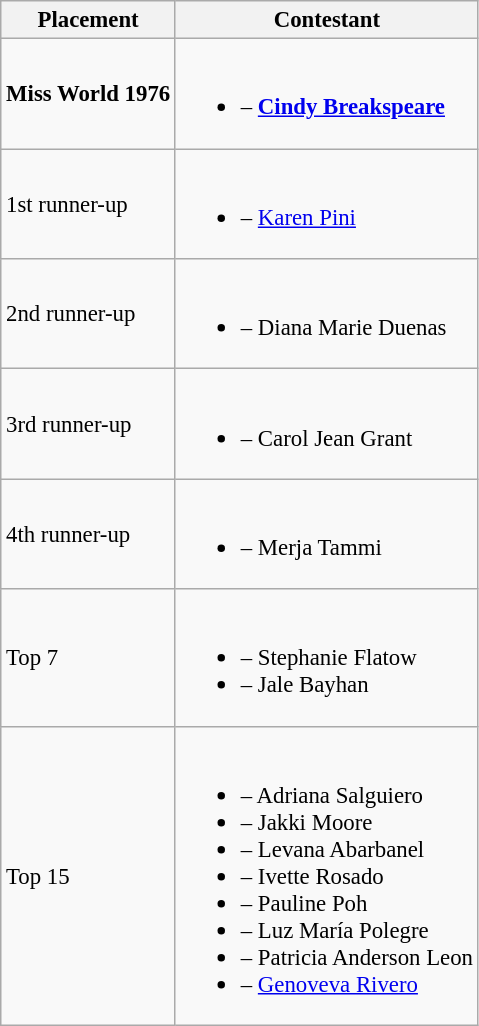<table class="wikitable sortable" style="font-size:95%;">
<tr>
<th>Placement</th>
<th>Contestant</th>
</tr>
<tr>
<td><strong>Miss World 1976</strong></td>
<td><br><ul><li><strong></strong> – <strong><a href='#'>Cindy Breakspeare</a></strong></li></ul></td>
</tr>
<tr>
<td>1st runner-up</td>
<td><br><ul><li> – <a href='#'>Karen Pini</a></li></ul></td>
</tr>
<tr>
<td>2nd runner-up</td>
<td><br><ul><li> – Diana Marie Duenas</li></ul></td>
</tr>
<tr>
<td>3rd runner-up</td>
<td><br><ul><li> – Carol Jean Grant</li></ul></td>
</tr>
<tr>
<td>4th runner-up</td>
<td><br><ul><li> – Merja Tammi</li></ul></td>
</tr>
<tr>
<td>Top 7</td>
<td><br><ul><li> – Stephanie Flatow</li><li> – Jale Bayhan</li></ul></td>
</tr>
<tr>
<td>Top 15</td>
<td><br><ul><li> – Adriana Salguiero</li><li> – Jakki Moore</li><li> – Levana Abarbanel</li><li> – Ivette Rosado</li><li> – Pauline Poh</li><li> – Luz María Polegre</li><li> – Patricia Anderson Leon</li><li> – <a href='#'>Genoveva Rivero</a></li></ul></td>
</tr>
</table>
